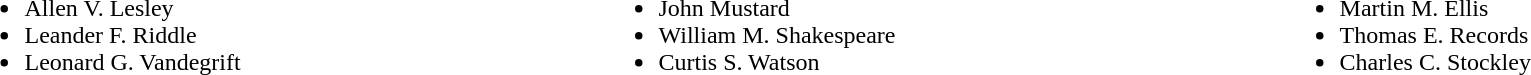<table width=100%>
<tr valign=top>
<td><br><ul><li>Allen V. Lesley</li><li>Leander F. Riddle</li><li>Leonard G. Vandegrift</li></ul></td>
<td><br><ul><li>John Mustard</li><li>William M. Shakespeare</li><li>Curtis S. Watson</li></ul></td>
<td><br><ul><li>Martin M. Ellis</li><li>Thomas E. Records</li><li>Charles C. Stockley</li></ul></td>
</tr>
</table>
